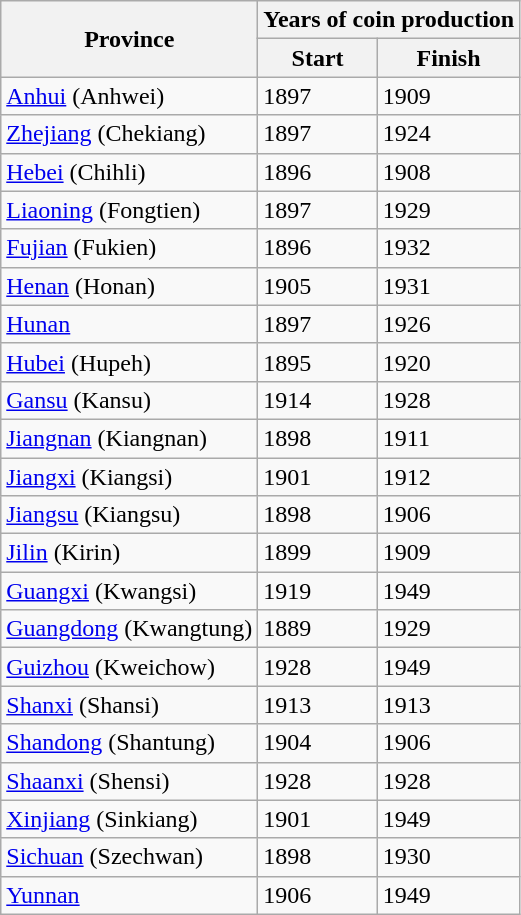<table class="wikitable">
<tr>
<th rowspan="2">Province</th>
<th colspan="2">Years of coin production</th>
</tr>
<tr>
<th>Start</th>
<th>Finish</th>
</tr>
<tr>
<td><a href='#'>Anhui</a> (Anhwei)</td>
<td>1897</td>
<td>1909</td>
</tr>
<tr>
<td><a href='#'>Zhejiang</a> (Chekiang)</td>
<td>1897</td>
<td>1924</td>
</tr>
<tr>
<td><a href='#'>Hebei</a> (Chihli)</td>
<td>1896</td>
<td>1908</td>
</tr>
<tr>
<td><a href='#'>Liaoning</a> (Fongtien)</td>
<td>1897</td>
<td>1929</td>
</tr>
<tr>
<td><a href='#'>Fujian</a> (Fukien)</td>
<td>1896</td>
<td>1932</td>
</tr>
<tr>
<td><a href='#'>Henan</a> (Honan)</td>
<td>1905</td>
<td>1931</td>
</tr>
<tr afafxFf>
<td><a href='#'>Hunan</a></td>
<td>1897</td>
<td>1926</td>
</tr>
<tr>
<td><a href='#'>Hubei</a> (Hupeh)</td>
<td>1895</td>
<td>1920</td>
</tr>
<tr>
<td><a href='#'>Gansu</a> (Kansu)</td>
<td>1914</td>
<td>1928</td>
</tr>
<tr>
<td><a href='#'>Jiangnan</a> (Kiangnan)</td>
<td>1898</td>
<td>1911</td>
</tr>
<tr>
<td><a href='#'>Jiangxi</a> (Kiangsi)</td>
<td>1901</td>
<td>1912</td>
</tr>
<tr>
<td><a href='#'>Jiangsu</a> (Kiangsu)</td>
<td>1898</td>
<td>1906</td>
</tr>
<tr>
<td><a href='#'>Jilin</a> (Kirin)</td>
<td>1899</td>
<td>1909</td>
</tr>
<tr>
<td><a href='#'>Guangxi</a> (Kwangsi)</td>
<td>1919</td>
<td>1949</td>
</tr>
<tr>
<td><a href='#'>Guangdong</a> (Kwangtung)</td>
<td>1889</td>
<td>1929</td>
</tr>
<tr>
<td><a href='#'>Guizhou</a> (Kweichow)</td>
<td>1928</td>
<td>1949</td>
</tr>
<tr>
<td><a href='#'>Shanxi</a> (Shansi)</td>
<td>1913</td>
<td>1913</td>
</tr>
<tr>
<td><a href='#'>Shandong</a> (Shantung)</td>
<td>1904</td>
<td>1906</td>
</tr>
<tr>
<td><a href='#'>Shaanxi</a> (Shensi)</td>
<td>1928</td>
<td>1928</td>
</tr>
<tr>
<td><a href='#'>Xinjiang</a> (Sinkiang)</td>
<td>1901</td>
<td>1949</td>
</tr>
<tr>
<td><a href='#'>Sichuan</a> (Szechwan)</td>
<td>1898</td>
<td>1930</td>
</tr>
<tr>
<td><a href='#'>Yunnan</a></td>
<td>1906</td>
<td>1949</td>
</tr>
</table>
